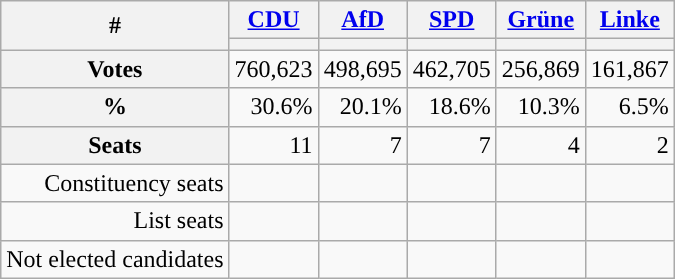<table class="wikitable" style="text-align:right;vertical-align:top">
<tr>
<th rowspan="2">#</th>
<th class="wikitable sortable"><a href='#'>CDU</a></th>
<th class="wikitable sortable"><a href='#'>AfD</a></th>
<th class="wikitable sortable"><a href='#'>SPD</a></th>
<th class="wikitable sortable"><a href='#'>Grüne</a></th>
<th class="wikitable sortable"><a href='#'>Linke</a></th>
</tr>
<tr>
<th class="wikitable sortable" style="background:"></th>
<th class="wikitable sortable" style="background:"></th>
<th class="wikitable sortable" style="background:"></th>
<th class="wikitable sortable" style="background:"></th>
<th class="wikitable sortable" style="background:"></th>
</tr>
<tr>
<th>Votes</th>
<td>760,623</td>
<td>498,695</td>
<td>462,705</td>
<td>256,869</td>
<td>161,867</td>
</tr>
<tr>
<th>%</th>
<td>30.6%</td>
<td>20.1%</td>
<td>18.6%</td>
<td>10.3%</td>
<td>6.5%</td>
</tr>
<tr>
<th>Seats</th>
<td>11</td>
<td>7</td>
<td>7</td>
<td>4</td>
<td>2</td>
</tr>
<tr style="vertical-align:top">
<td>Constituency seats</td>
<td></td>
<td></td>
<td></td>
<td></td>
<td></td>
</tr>
<tr style="vertical-align:top">
<td>List seats</td>
<td></td>
<td></td>
<td> </td>
<td></td>
<td></td>
</tr>
<tr style="vertical-align:top">
<td>Not elected candidates</td>
<td><div><br>




</div></td>
<td><div><br>
</div></td>
<td><div><br>
</div></td>
<td><div><br>
</div></td>
<td><div><br>
</div></td>
</tr>
</table>
